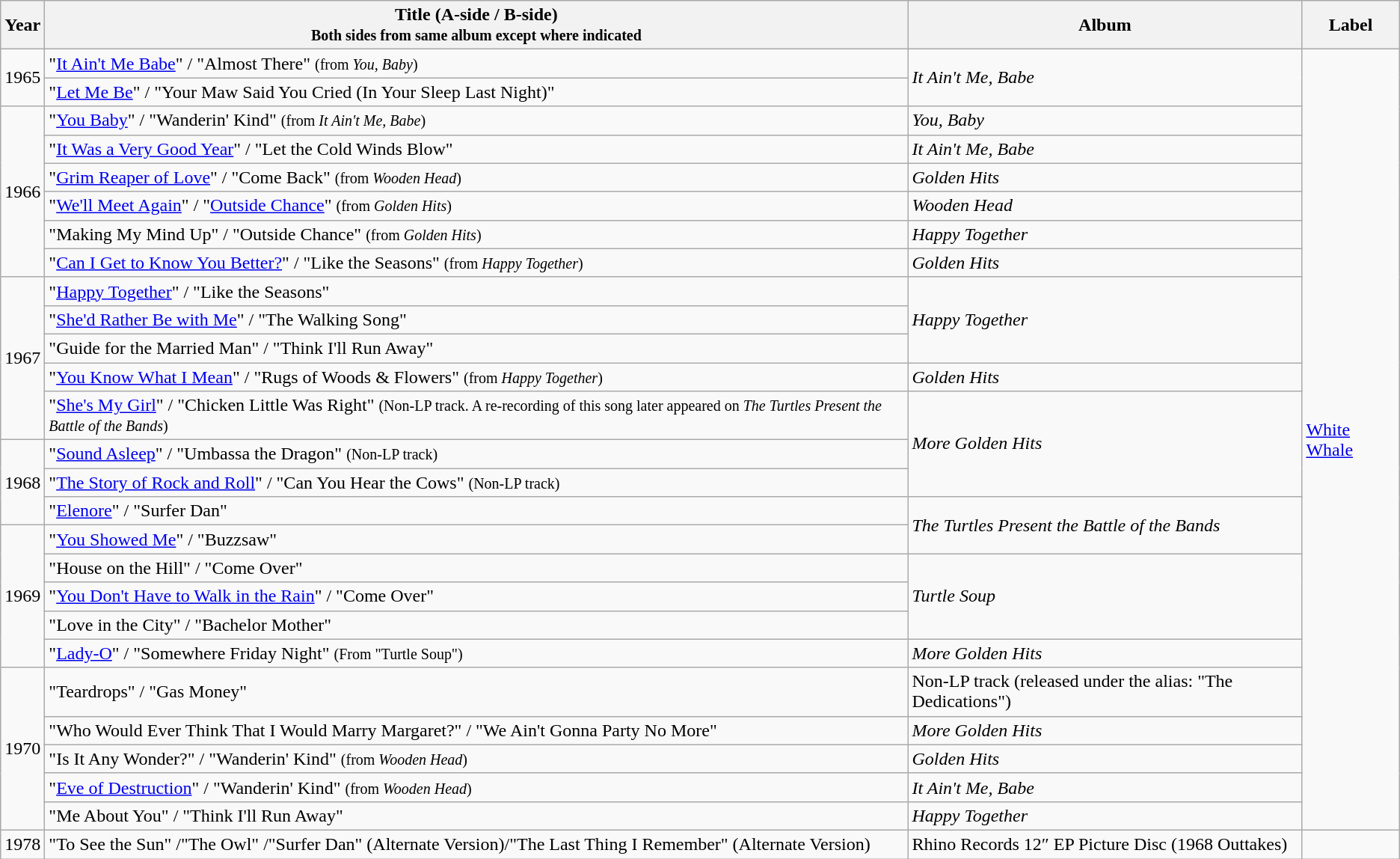<table class="wikitable sortable">
<tr>
<th>Year</th>
<th>Title (A-side / B-side)<br><small>Both sides from same album except where indicated</small></th>
<th>Album</th>
<th>Label</th>
</tr>
<tr>
<td rowspan="2">1965</td>
<td>"<a href='#'>It Ain't Me Babe</a>" / "Almost There" <small>(from <em>You, Baby</em>)</small></td>
<td rowspan="2"><em>It Ain't Me, Babe</em></td>
<td rowspan="26"><a href='#'>White Whale</a></td>
</tr>
<tr>
<td>"<a href='#'>Let Me Be</a>" / "Your Maw Said You Cried (In Your Sleep Last Night)"</td>
</tr>
<tr>
<td rowspan="6">1966</td>
<td>"<a href='#'>You Baby</a>" / "Wanderin' Kind" <small>(from <em>It Ain't Me, Babe</em>)</small></td>
<td><em>You, Baby</em></td>
</tr>
<tr>
<td>"<a href='#'>It Was a Very Good Year</a>" / "Let the Cold Winds Blow"</td>
<td><em>It Ain't Me, Babe</em></td>
</tr>
<tr>
<td>"<a href='#'>Grim Reaper of Love</a>" / "Come Back" <small>(from <em>Wooden Head</em>)</small></td>
<td><em>Golden Hits</em></td>
</tr>
<tr>
<td>"<a href='#'>We'll Meet Again</a>" / "<a href='#'>Outside Chance</a>" <small>(from <em>Golden Hits</em>)</small></td>
<td><em>Wooden Head</em></td>
</tr>
<tr>
<td>"Making My Mind Up" / "Outside Chance" <small>(from <em>Golden Hits</em>)</small></td>
<td rowspan="1"><em>Happy Together</em></td>
</tr>
<tr>
<td>"<a href='#'>Can I Get to Know You Better?</a>" / "Like the Seasons" <small>(from <em>Happy Together</em>)</small></td>
<td rowspan="1"><em>Golden Hits</em></td>
</tr>
<tr>
<td rowspan="5">1967</td>
<td>"<a href='#'>Happy Together</a>" / "Like the Seasons"</td>
<td rowspan="3"><em>Happy Together</em></td>
</tr>
<tr>
<td>"<a href='#'>She'd Rather Be with Me</a>" / "The Walking Song"</td>
</tr>
<tr>
<td>"Guide for the Married Man" / "Think I'll Run Away"</td>
</tr>
<tr>
<td>"<a href='#'>You Know What I Mean</a>" / "Rugs of Woods & Flowers" <small>(from <em>Happy Together</em>)</small></td>
<td rowspan="1"><em>Golden Hits</em></td>
</tr>
<tr>
<td>"<a href='#'>She's My Girl</a>" / "Chicken Little Was Right" <small>(Non-LP track. A re-recording of this song later appeared on <em>The Turtles Present the Battle of the Bands</em>)</small></td>
<td rowspan="3"><em>More Golden Hits</em></td>
</tr>
<tr>
<td rowspan="3">1968</td>
<td>"<a href='#'>Sound Asleep</a>" / "Umbassa the Dragon" <small>(Non-LP track)</small></td>
</tr>
<tr>
<td>"<a href='#'>The Story of Rock and Roll</a>" / "Can You Hear the Cows" <small>(Non-LP track)</small></td>
</tr>
<tr>
<td>"<a href='#'>Elenore</a>" / "Surfer Dan"</td>
<td rowspan="2"><em>The Turtles Present the Battle of the Bands</em></td>
</tr>
<tr>
<td rowspan="5">1969</td>
<td>"<a href='#'>You Showed Me</a>" / "Buzzsaw"</td>
</tr>
<tr>
<td>"House on the Hill" / "Come Over"</td>
<td rowspan="3"><em>Turtle Soup</em></td>
</tr>
<tr>
<td>"<a href='#'>You Don't Have to Walk in the Rain</a>" / "Come Over"</td>
</tr>
<tr>
<td>"Love in the City" / "Bachelor Mother"</td>
</tr>
<tr>
<td>"<a href='#'>Lady-O</a>" / "Somewhere Friday Night" <small>(From "Turtle Soup")</small></td>
<td rowspan="1"><em>More Golden Hits</em></td>
</tr>
<tr>
<td rowspan="5">1970</td>
<td>"Teardrops" / "Gas Money"</td>
<td rowspan="1">Non-LP track (released under the alias: "The Dedications")</td>
</tr>
<tr>
<td>"Who Would Ever Think That I Would Marry Margaret?" / "We Ain't Gonna Party No More"</td>
<td rowspan="1"><em>More Golden Hits</em></td>
</tr>
<tr>
<td>"Is It Any Wonder?" / "Wanderin' Kind" <small>(from <em>Wooden Head</em>)</small></td>
<td rowspan="1"><em>Golden Hits</em></td>
</tr>
<tr>
<td>"<a href='#'>Eve of Destruction</a>" / "Wanderin' Kind" <small>(from <em>Wooden Head</em>)</small></td>
<td rowspan="1"><em>It Ain't Me, Babe</em></td>
</tr>
<tr>
<td>"Me About You" / "Think I'll Run Away"</td>
<td rowspan="1"><em>Happy Together</em></td>
</tr>
<tr>
<td>1978</td>
<td>"To See the Sun" /"The Owl" /"Surfer Dan" (Alternate Version)/"The Last Thing I Remember" (Alternate Version)</td>
<td rowspan="1">Rhino Records 12″ EP Picture Disc (1968 Outtakes)</td>
</tr>
</table>
